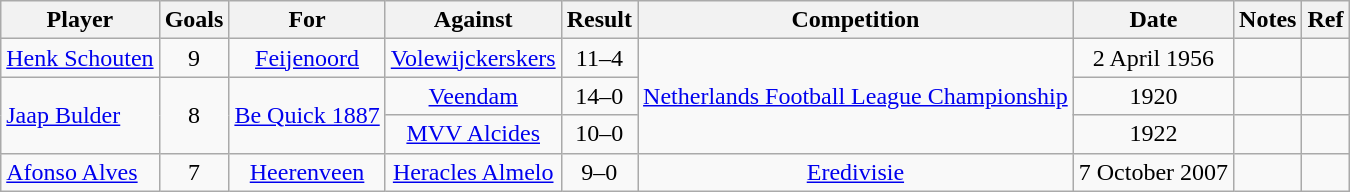<table class="wikitable" style="text-align:center;">
<tr>
<th>Player</th>
<th>Goals</th>
<th>For</th>
<th>Against</th>
<th>Result</th>
<th>Competition</th>
<th>Date</th>
<th>Notes</th>
<th>Ref</th>
</tr>
<tr>
<td align="left"><a href='#'>Henk Schouten</a></td>
<td>9</td>
<td><a href='#'>Feijenoord</a></td>
<td><a href='#'>Volewijckerskers</a></td>
<td>11–4</td>
<td rowspan=3><a href='#'>Netherlands Football League Championship</a></td>
<td>2 April 1956</td>
<td></td>
<td></td>
</tr>
<tr>
<td align="left" rowspan=2><a href='#'>Jaap Bulder</a></td>
<td rowspan=2>8</td>
<td rowspan=2><a href='#'>Be Quick 1887</a></td>
<td><a href='#'>Veendam</a></td>
<td>14–0</td>
<td>1920</td>
<td></td>
<td></td>
</tr>
<tr>
<td><a href='#'>MVV Alcides</a></td>
<td>10–0</td>
<td>1922</td>
<td></td>
</tr>
<tr>
<td align="left"><a href='#'>Afonso Alves</a></td>
<td>7</td>
<td><a href='#'>Heerenveen</a></td>
<td><a href='#'>Heracles Almelo</a></td>
<td>9–0</td>
<td><a href='#'>Eredivisie</a></td>
<td>7 October 2007</td>
<td></td>
<td></td>
</tr>
</table>
